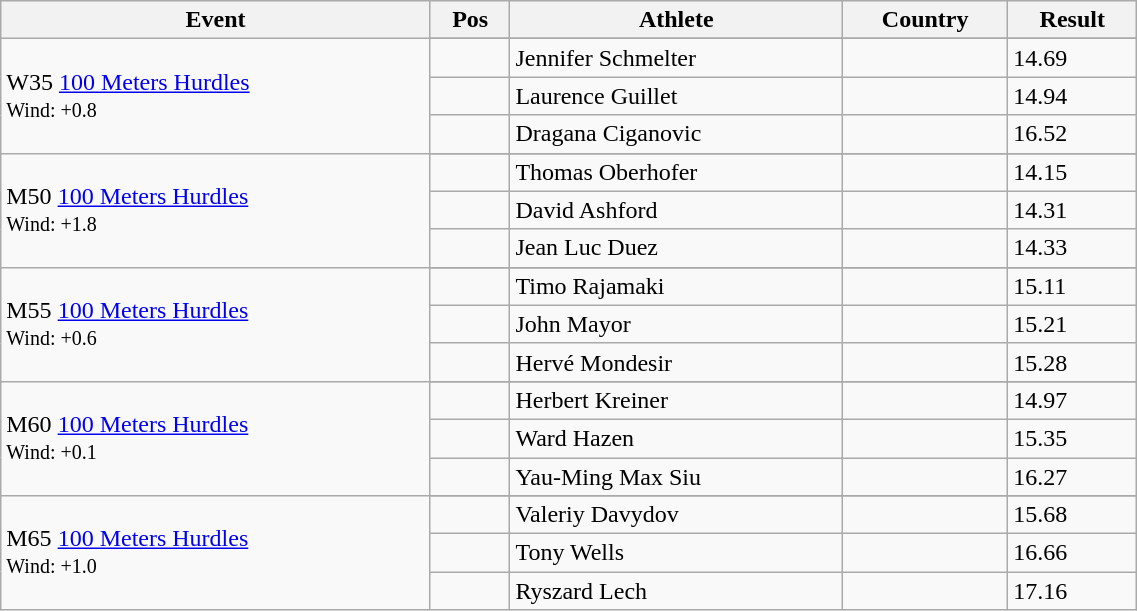<table class="wikitable" style="width:60%;">
<tr>
<th>Event</th>
<th>Pos</th>
<th>Athlete</th>
<th>Country</th>
<th>Result</th>
</tr>
<tr>
<td rowspan='4'>W35 <a href='#'>100 Meters Hurdles</a><br><small>Wind: +0.8</small></td>
</tr>
<tr>
<td align=center></td>
<td align=left>Jennifer Schmelter</td>
<td align=left></td>
<td>14.69</td>
</tr>
<tr>
<td align=center></td>
<td align=left>Laurence Guillet</td>
<td align=left></td>
<td>14.94</td>
</tr>
<tr>
<td align=center></td>
<td align=left>Dragana Ciganovic</td>
<td align=left></td>
<td>16.52</td>
</tr>
<tr>
<td rowspan='4'>M50 <a href='#'>100 Meters Hurdles</a><br><small>Wind: +1.8</small></td>
</tr>
<tr>
<td align=center></td>
<td align=left>Thomas Oberhofer</td>
<td align=left></td>
<td>14.15</td>
</tr>
<tr>
<td align=center></td>
<td align=left>David Ashford</td>
<td align=left></td>
<td>14.31</td>
</tr>
<tr>
<td align=center></td>
<td align=left>Jean Luc Duez</td>
<td align=left></td>
<td>14.33</td>
</tr>
<tr>
<td rowspan='4'>M55 <a href='#'>100 Meters Hurdles</a><br><small>Wind: +0.6</small></td>
</tr>
<tr>
<td align=center></td>
<td align=left>Timo Rajamaki</td>
<td align=left></td>
<td>15.11</td>
</tr>
<tr>
<td align=center></td>
<td align=left>John Mayor</td>
<td align=left></td>
<td>15.21</td>
</tr>
<tr>
<td align=center></td>
<td align=left>Hervé Mondesir</td>
<td align=left></td>
<td>15.28</td>
</tr>
<tr>
<td rowspan='4'>M60 <a href='#'>100 Meters Hurdles</a><br><small>Wind: +0.1</small></td>
</tr>
<tr>
<td align=center></td>
<td align=left>Herbert Kreiner</td>
<td align=left></td>
<td>14.97</td>
</tr>
<tr>
<td align=center></td>
<td align=left>Ward Hazen</td>
<td align=left></td>
<td>15.35</td>
</tr>
<tr>
<td align=center></td>
<td align=left>Yau-Ming Max Siu</td>
<td align=left></td>
<td>16.27</td>
</tr>
<tr>
<td rowspan='4'>M65 <a href='#'>100 Meters Hurdles</a><br><small>Wind: +1.0</small></td>
</tr>
<tr>
<td align=center></td>
<td align=left>Valeriy Davydov</td>
<td align=left></td>
<td>15.68</td>
</tr>
<tr>
<td align=center></td>
<td align=left>Tony Wells</td>
<td align=left></td>
<td>16.66</td>
</tr>
<tr>
<td align=center></td>
<td align=left>Ryszard Lech</td>
<td align=left></td>
<td>17.16</td>
</tr>
</table>
